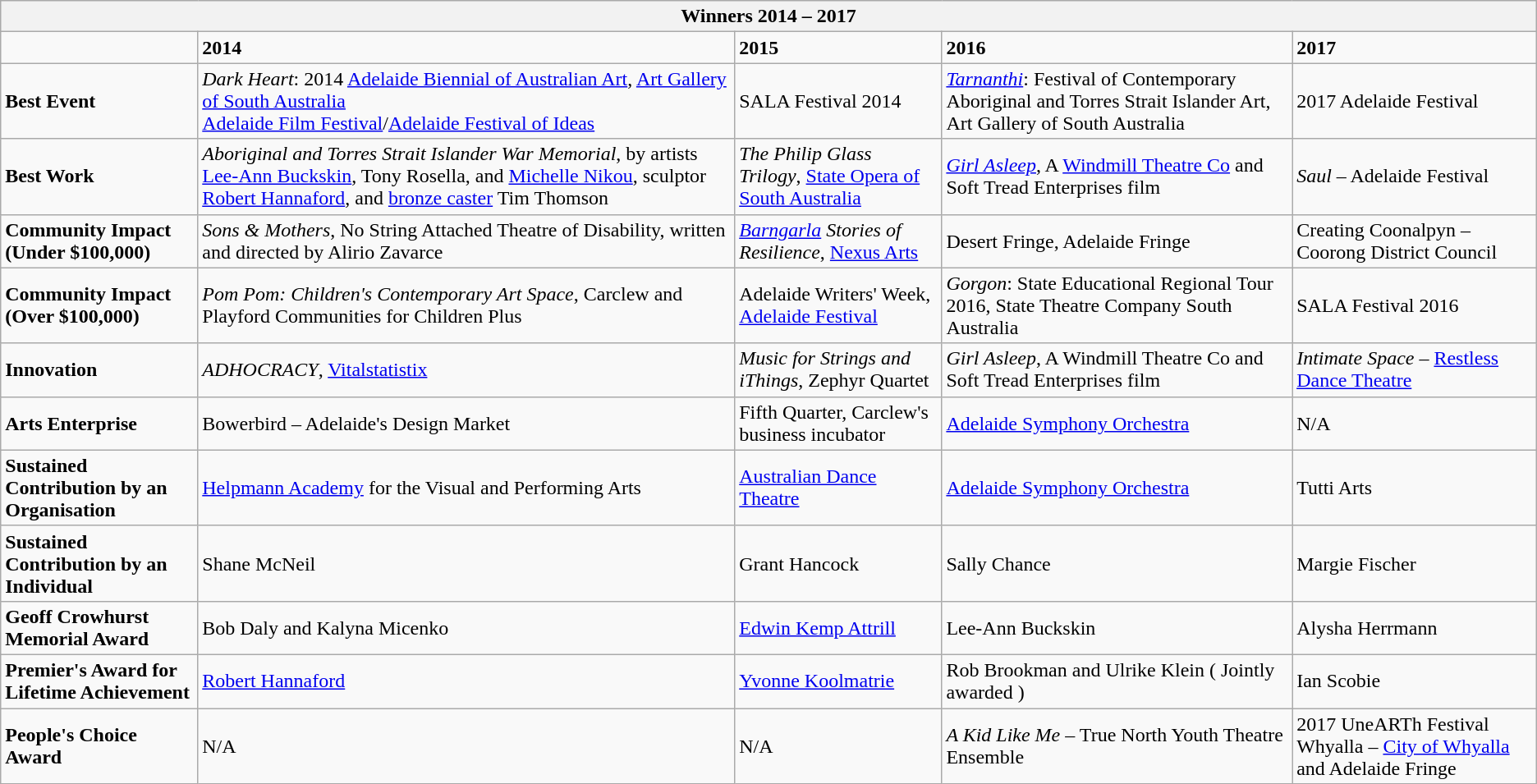<table class="wikitable">
<tr>
<th colspan="5"><strong>Winners 2014 – 2017</strong></th>
</tr>
<tr>
<td></td>
<td><strong>2014</strong></td>
<td><strong>2015</strong></td>
<td><strong>2016</strong></td>
<td><strong>2017</strong></td>
</tr>
<tr>
<td><strong>Best Event</strong></td>
<td><em>Dark Heart</em>: 2014 <a href='#'>Adelaide Biennial of Australian Art</a>, <a href='#'>Art Gallery of South Australia</a><br><a href='#'>Adelaide Film Festival</a>/<a href='#'>Adelaide Festival of Ideas</a></td>
<td>SALA Festival 2014</td>
<td><em><a href='#'>Tarnanthi</a></em>: Festival of Contemporary Aboriginal and Torres Strait Islander Art, Art Gallery of South Australia</td>
<td>2017 Adelaide Festival</td>
</tr>
<tr>
<td><strong>Best Work</strong></td>
<td><em>Aboriginal and Torres Strait Islander War Memorial</em>, by  artists <a href='#'>Lee-Ann Buckskin</a>, Tony Rosella, and <a href='#'>Michelle Nikou</a>, sculptor <a href='#'>Robert Hannaford</a>, and <a href='#'>bronze caster</a> Tim Thomson</td>
<td><em>The Philip Glass Trilogy</em>, <a href='#'>State Opera of South Australia</a></td>
<td><em><a href='#'>Girl Asleep</a></em>, A <a href='#'>Windmill Theatre Co</a> and Soft Tread Enterprises film</td>
<td><em>Saul</em> – Adelaide Festival</td>
</tr>
<tr>
<td><strong>Community Impact (Under $100,000)</strong></td>
<td><em>Sons & Mothers</em>, No String Attached Theatre of Disability, written and directed by Alirio Zavarce</td>
<td><em><a href='#'>Barngarla</a> Stories of Resilience</em>, <a href='#'>Nexus Arts</a></td>
<td>Desert Fringe, Adelaide Fringe</td>
<td>Creating Coonalpyn – Coorong District Council</td>
</tr>
<tr>
<td><strong>Community Impact (Over $100,000)</strong></td>
<td><em>Pom Pom: Children's Contemporary Art Space</em>, Carclew and Playford Communities for Children Plus</td>
<td>Adelaide Writers' Week, <a href='#'>Adelaide Festival</a></td>
<td><em>Gorgon</em>: State Educational Regional Tour 2016, State Theatre Company South Australia</td>
<td>SALA Festival 2016</td>
</tr>
<tr>
<td><strong>Innovation</strong></td>
<td><em>ADHOCRACY</em>, <a href='#'>Vitalstatistix</a></td>
<td><em>Music for Strings and iThings</em>, Zephyr Quartet</td>
<td><em>Girl Asleep</em>, A Windmill Theatre Co and Soft Tread Enterprises film</td>
<td><em>Intimate Space</em> – <a href='#'>Restless Dance Theatre</a></td>
</tr>
<tr>
<td><strong>Arts Enterprise</strong></td>
<td>Bowerbird – Adelaide's Design Market</td>
<td>Fifth Quarter, Carclew's business incubator</td>
<td><a href='#'>Adelaide Symphony Orchestra</a></td>
<td>N/A</td>
</tr>
<tr>
<td><strong>Sustained Contribution by an Organisation</strong></td>
<td><a href='#'>Helpmann Academy</a> for the Visual and Performing Arts</td>
<td><a href='#'>Australian Dance Theatre</a></td>
<td><a href='#'>Adelaide Symphony Orchestra</a></td>
<td>Tutti Arts</td>
</tr>
<tr>
<td><strong>Sustained Contribution by an Individual</strong></td>
<td>Shane McNeil</td>
<td>Grant Hancock</td>
<td>Sally Chance</td>
<td>Margie Fischer</td>
</tr>
<tr>
<td><strong>Geoff Crowhurst Memorial Award</strong></td>
<td>Bob Daly and Kalyna Micenko</td>
<td><a href='#'>Edwin Kemp Attrill</a></td>
<td>Lee-Ann Buckskin</td>
<td>Alysha Herrmann</td>
</tr>
<tr>
<td><strong>Premier's Award for Lifetime Achievement</strong></td>
<td><a href='#'>Robert Hannaford</a></td>
<td><a href='#'>Yvonne Koolmatrie</a></td>
<td>Rob Brookman and Ulrike Klein ( Jointly awarded )</td>
<td>Ian Scobie</td>
</tr>
<tr>
<td><strong>People's Choice Award</strong></td>
<td>N/A</td>
<td>N/A</td>
<td><em>A Kid Like Me</em> – True North Youth Theatre Ensemble</td>
<td>2017 UneARTh Festival Whyalla – <a href='#'>City of Whyalla</a> and Adelaide Fringe</td>
</tr>
</table>
